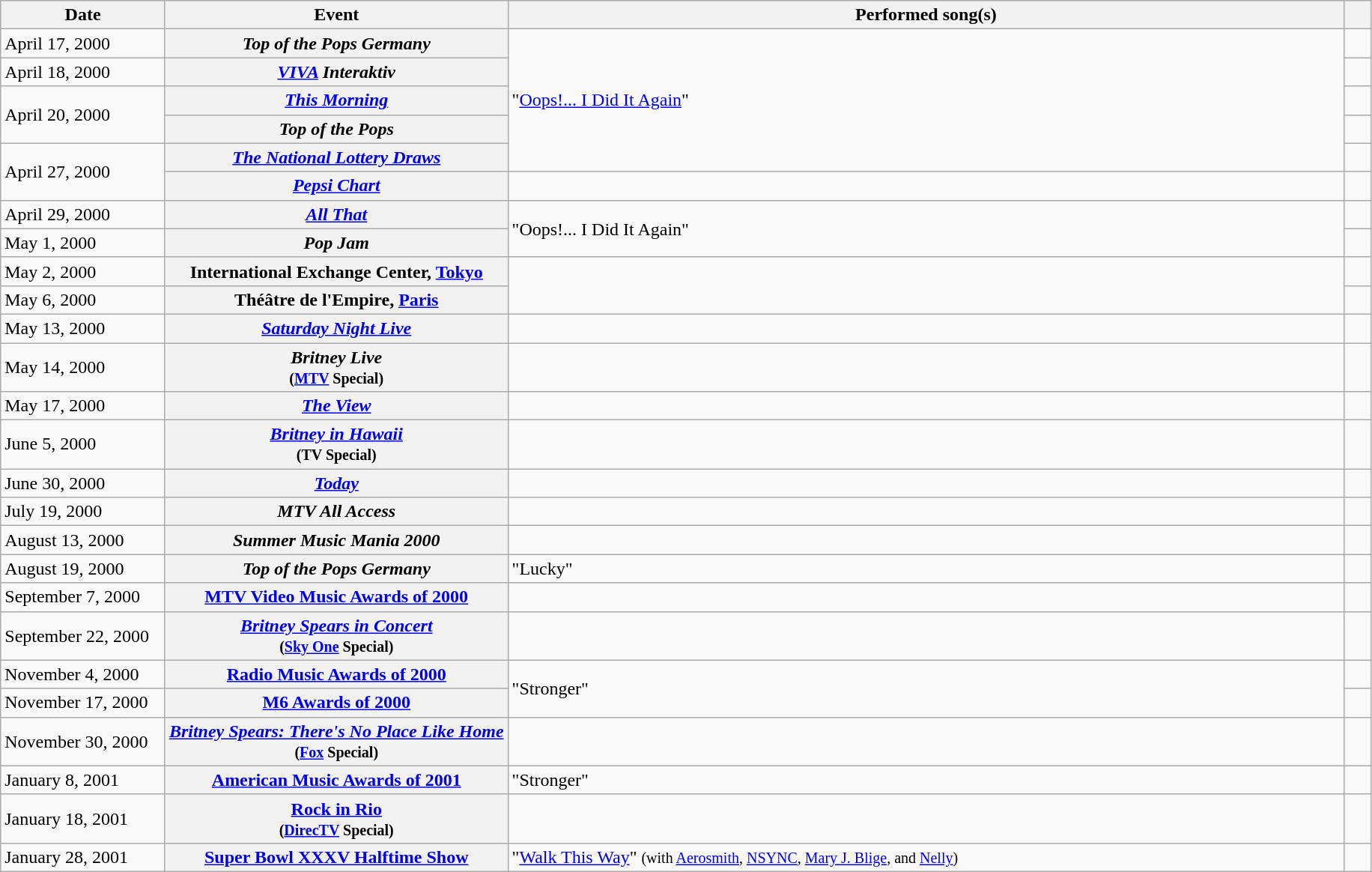<table class="wikitable sortable plainrowheaders">
<tr>
<th style="width:12%;">Date</th>
<th style="width:25%;">Event</th>
<th>Performed song(s)</th>
<th style="width:2%;"></th>
</tr>
<tr>
<td>April 17, 2000</td>
<th scope="row"><em>Top of the Pops Germany</em></th>
<td rowspan="5">"<a href='#'>Oops!... I Did It Again</a>"</td>
<td style="text-align:center;"></td>
</tr>
<tr>
<td>April 18, 2000</td>
<th scope="row"><em><a href='#'>VIVA</a> Interaktiv</em></th>
<td style="text-align:center;"></td>
</tr>
<tr>
<td rowspan="2">April 20, 2000</td>
<th scope="row"><em><a href='#'>This Morning</a></em></th>
<td style="text-align:center;"></td>
</tr>
<tr>
<th scope="row"><em>Top of the Pops</em></th>
<td style="text-align:center;"></td>
</tr>
<tr>
<td rowspan="2">April 27, 2000</td>
<th scope="row"><em><a href='#'>The National Lottery Draws</a></em></th>
<td style="text-align:center;"></td>
</tr>
<tr>
<th scope="row"><em><a href='#'>Pepsi Chart</a></em></th>
<td></td>
<td style="text-align:center;"></td>
</tr>
<tr>
<td>April 29, 2000</td>
<th scope="row"><em><a href='#'>All That</a></em></th>
<td rowspan="2">"Oops!... I Did It Again"</td>
<td style="text-align:center;"></td>
</tr>
<tr>
<td>May 1, 2000</td>
<th scope="row"><em>Pop Jam</em></th>
<td style="text-align:center;"></td>
</tr>
<tr>
<td>May 2, 2000</td>
<th scope="row">International Exchange Center, <a href='#'>Tokyo</a></th>
<td rowspan="2"></td>
<td style="text-align:center;"></td>
</tr>
<tr>
<td>May 6, 2000</td>
<th scope="row">Théâtre de l'Empire, <a href='#'>Paris</a></th>
<td style="text-align:center;"></td>
</tr>
<tr>
<td>May 13, 2000</td>
<th scope="row"><em><a href='#'>Saturday Night Live</a></em></th>
<td></td>
<td style="text-align:center;"></td>
</tr>
<tr>
<td>May 14, 2000</td>
<th scope="row"><em>Britney Live</em> <br><small>(<a href='#'>MTV</a> Special)</small></th>
<td></td>
<td style="text-align:center;"></td>
</tr>
<tr>
<td>May 17, 2000</td>
<th scope="row"><em><a href='#'>The View</a></em></th>
<td></td>
<td style="text-align:center;"></td>
</tr>
<tr>
<td>June 5, 2000</td>
<th scope="row"><a href='#'><em>Britney in Hawaii</em></a> <br><small>(TV Special)</small></th>
<td></td>
<td style="text-align:center;"><br></td>
</tr>
<tr>
<td>June 30, 2000</td>
<th scope="row"><em><a href='#'>Today</a></em></th>
<td></td>
<td style="text-align:center;"></td>
</tr>
<tr>
<td>July 19, 2000</td>
<th scope="row"><em>MTV All Access</em></th>
<td></td>
<td style="text-align:center;"></td>
</tr>
<tr>
<td>August 13, 2000</td>
<th scope="row"><em>Summer Music Mania 2000</em></th>
<td></td>
<td style="text-align:center;"></td>
</tr>
<tr>
<td>August 19, 2000</td>
<th scope="row"><em>Top of the Pops Germany</em></th>
<td>"Lucky"</td>
<td style="text-align:center;"></td>
</tr>
<tr>
<td>September 7, 2000</td>
<th scope="row"><a href='#'>MTV Video Music Awards of 2000</a></th>
<td></td>
<td style="text-align:center;"></td>
</tr>
<tr>
<td>September 22, 2000</td>
<th scope="row"><em><a href='#'>Britney Spears in Concert</a></em> <br><small>(<a href='#'>Sky One</a> Special)</small></th>
<td></td>
<td style="text-align:center;"></td>
</tr>
<tr>
<td>November 4, 2000</td>
<th scope="row"><a href='#'>Radio Music Awards of 2000</a></th>
<td rowspan="2">"Stronger"</td>
<td style="text-align:center;"></td>
</tr>
<tr>
<td>November 17, 2000</td>
<th scope="row"><a href='#'>M6 Awards of 2000</a></th>
<td style="text-align:center;"></td>
</tr>
<tr>
<td>November 30, 2000</td>
<th scope="row"><em><a href='#'>Britney Spears: There's No Place Like Home</a></em><br><small>(<a href='#'>Fox</a> Special)</small></th>
<td></td>
<td style="text-align:center;"></td>
</tr>
<tr>
<td>January 8, 2001</td>
<th scope="row"><a href='#'>American Music Awards of 2001</a></th>
<td>"Stronger"</td>
<td style="text-align:center;"></td>
</tr>
<tr>
<td>January 18, 2001</td>
<th scope="row"><a href='#'>Rock in Rio</a><br><small>(<a href='#'>DirecTV</a> Special)</small></th>
<td></td>
<td style="text-align:center;"></td>
</tr>
<tr>
<td>January 28, 2001</td>
<th scope="row"><a href='#'>Super Bowl XXXV Halftime Show</a></th>
<td>"<a href='#'>Walk This Way</a>" <small>(with <a href='#'>Aerosmith</a>, <a href='#'>NSYNC</a>, <a href='#'>Mary J. Blige</a>, and <a href='#'>Nelly</a>)</small></td>
<td style="text-align:center;"></td>
</tr>
</table>
